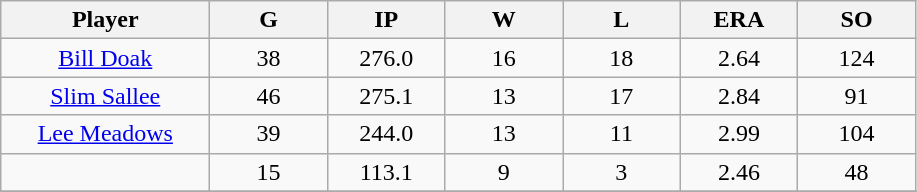<table class="wikitable sortable">
<tr>
<th bgcolor="#DDDDFF" width="16%">Player</th>
<th bgcolor="#DDDDFF" width="9%">G</th>
<th bgcolor="#DDDDFF" width="9%">IP</th>
<th bgcolor="#DDDDFF" width="9%">W</th>
<th bgcolor="#DDDDFF" width="9%">L</th>
<th bgcolor="#DDDDFF" width="9%">ERA</th>
<th bgcolor="#DDDDFF" width="9%">SO</th>
</tr>
<tr align="center">
<td><a href='#'>Bill Doak</a></td>
<td>38</td>
<td>276.0</td>
<td>16</td>
<td>18</td>
<td>2.64</td>
<td>124</td>
</tr>
<tr align=center>
<td><a href='#'>Slim Sallee</a></td>
<td>46</td>
<td>275.1</td>
<td>13</td>
<td>17</td>
<td>2.84</td>
<td>91</td>
</tr>
<tr align=center>
<td><a href='#'>Lee Meadows</a></td>
<td>39</td>
<td>244.0</td>
<td>13</td>
<td>11</td>
<td>2.99</td>
<td>104</td>
</tr>
<tr align=center>
<td></td>
<td>15</td>
<td>113.1</td>
<td>9</td>
<td>3</td>
<td>2.46</td>
<td>48</td>
</tr>
<tr align="center">
</tr>
</table>
